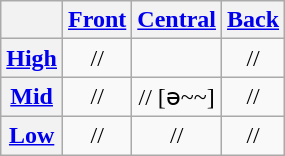<table class="wikitable">
<tr align="center">
<th></th>
<th><a href='#'>Front</a></th>
<th><a href='#'>Central</a></th>
<th><a href='#'>Back</a></th>
</tr>
<tr align="center">
<th><a href='#'>High</a></th>
<td>//</td>
<td></td>
<td>//</td>
</tr>
<tr align="center">
<th><a href='#'>Mid</a></th>
<td>//</td>
<td>//  [ə~~]</td>
<td>//</td>
</tr>
<tr align="center">
<th><a href='#'>Low</a></th>
<td>//</td>
<td>//</td>
<td>//</td>
</tr>
</table>
